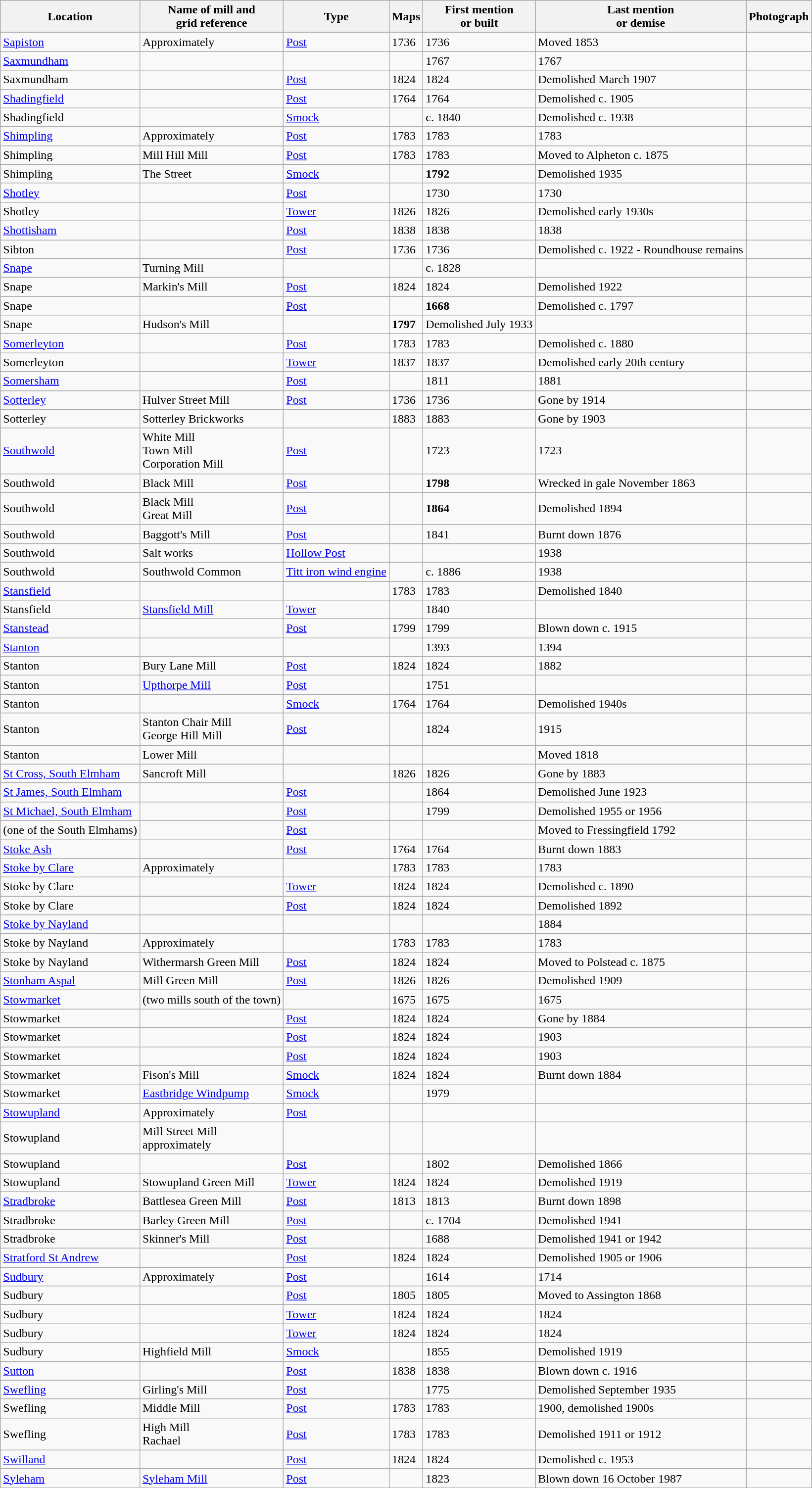<table class="wikitable">
<tr>
<th>Location</th>
<th>Name of mill and<br>grid reference</th>
<th>Type</th>
<th>Maps</th>
<th>First mention<br>or built</th>
<th>Last mention<br> or demise</th>
<th>Photograph</th>
</tr>
<tr>
<td><a href='#'>Sapiston</a></td>
<td>Approximately<br></td>
<td><a href='#'>Post</a></td>
<td>1736</td>
<td>1736</td>
<td>Moved 1853</td>
<td></td>
</tr>
<tr>
<td><a href='#'>Saxmundham</a></td>
<td></td>
<td></td>
<td></td>
<td>1767</td>
<td>1767</td>
<td></td>
</tr>
<tr>
<td>Saxmundham</td>
<td></td>
<td><a href='#'>Post</a></td>
<td>1824</td>
<td>1824</td>
<td>Demolished March 1907<br></td>
<td></td>
</tr>
<tr>
<td><a href='#'>Shadingfield</a></td>
<td></td>
<td><a href='#'>Post</a></td>
<td>1764</td>
<td>1764</td>
<td>Demolished c. 1905</td>
<td></td>
</tr>
<tr>
<td>Shadingfield</td>
<td></td>
<td><a href='#'>Smock</a></td>
<td></td>
<td>c. 1840</td>
<td>Demolished c. 1938</td>
<td></td>
</tr>
<tr>
<td><a href='#'>Shimpling</a></td>
<td>Approximately<br></td>
<td><a href='#'>Post</a></td>
<td>1783</td>
<td>1783</td>
<td>1783</td>
<td></td>
</tr>
<tr>
<td>Shimpling</td>
<td>Mill Hill Mill<br></td>
<td><a href='#'>Post</a></td>
<td>1783</td>
<td>1783</td>
<td>Moved to Alpheton c. 1875</td>
<td></td>
</tr>
<tr>
<td>Shimpling</td>
<td>The Street<br></td>
<td><a href='#'>Smock</a></td>
<td></td>
<td><strong>1792</strong></td>
<td>Demolished 1935<br></td>
<td></td>
</tr>
<tr>
<td><a href='#'>Shotley</a></td>
<td></td>
<td><a href='#'>Post</a></td>
<td></td>
<td>1730</td>
<td>1730</td>
<td></td>
</tr>
<tr>
<td>Shotley</td>
<td></td>
<td><a href='#'>Tower</a></td>
<td>1826</td>
<td>1826</td>
<td>Demolished early 1930s</td>
<td></td>
</tr>
<tr>
<td><a href='#'>Shottisham</a></td>
<td></td>
<td><a href='#'>Post</a></td>
<td>1838</td>
<td>1838</td>
<td>1838</td>
<td></td>
</tr>
<tr>
<td>Sibton</td>
<td></td>
<td><a href='#'>Post</a></td>
<td>1736</td>
<td>1736</td>
<td>Demolished c. 1922 - Roundhouse remains <br></td>
<td></td>
</tr>
<tr>
<td><a href='#'>Snape</a></td>
<td>Turning Mill<br></td>
<td></td>
<td></td>
<td>c. 1828</td>
<td></td>
<td></td>
</tr>
<tr>
<td>Snape</td>
<td>Markin's Mill<br></td>
<td><a href='#'>Post</a></td>
<td>1824</td>
<td>1824</td>
<td>Demolished 1922</td>
<td></td>
</tr>
<tr>
<td>Snape</td>
<td></td>
<td><a href='#'>Post</a></td>
<td></td>
<td><strong>1668</strong></td>
<td>Demolished c. 1797</td>
<td></td>
</tr>
<tr>
<td>Snape</td>
<td>Hudson's Mill<br></td>
<td></td>
<td><strong>1797</strong></td>
<td>Demolished July 1933<br></td>
<td></td>
</tr>
<tr>
<td><a href='#'>Somerleyton</a></td>
<td></td>
<td><a href='#'>Post</a></td>
<td>1783</td>
<td>1783</td>
<td>Demolished c. 1880</td>
<td></td>
</tr>
<tr>
<td>Somerleyton</td>
<td></td>
<td><a href='#'>Tower</a></td>
<td>1837</td>
<td>1837</td>
<td>Demolished early 20th century</td>
<td></td>
</tr>
<tr>
<td><a href='#'>Somersham</a></td>
<td></td>
<td><a href='#'>Post</a></td>
<td></td>
<td>1811</td>
<td>1881</td>
<td></td>
</tr>
<tr>
<td><a href='#'>Sotterley</a></td>
<td>Hulver Street Mill<br></td>
<td><a href='#'>Post</a></td>
<td>1736</td>
<td>1736</td>
<td>Gone by 1914</td>
<td></td>
</tr>
<tr>
<td>Sotterley</td>
<td>Sotterley Brickworks<br></td>
<td></td>
<td>1883</td>
<td>1883</td>
<td>Gone by 1903</td>
<td></td>
</tr>
<tr>
<td><a href='#'>Southwold</a></td>
<td>White Mill<br>Town Mill<br>Corporation Mill<br></td>
<td><a href='#'>Post</a></td>
<td></td>
<td>1723</td>
<td>1723</td>
<td></td>
</tr>
<tr>
<td>Southwold</td>
<td>Black Mill<br></td>
<td><a href='#'>Post</a></td>
<td></td>
<td><strong>1798</strong></td>
<td>Wrecked in gale November 1863</td>
<td></td>
</tr>
<tr>
<td>Southwold</td>
<td>Black Mill<br>Great Mill<br></td>
<td><a href='#'>Post</a></td>
<td></td>
<td><strong>1864<em></td>
<td>Demolished 1894</td>
<td></td>
</tr>
<tr>
<td>Southwold</td>
<td>Baggott's Mill<br></td>
<td><a href='#'>Post</a></td>
<td></td>
<td></strong>1841<strong></td>
<td>Burnt down 1876</td>
<td></td>
</tr>
<tr>
<td>Southwold</td>
<td>Salt works<br></td>
<td><a href='#'>Hollow Post</a></td>
<td></td>
<td></td>
<td>1938</td>
<td></td>
</tr>
<tr>
<td>Southwold</td>
<td>Southwold Common<br></td>
<td><a href='#'>Titt iron wind engine</a></td>
<td></td>
<td>c. 1886</td>
<td>1938</td>
<td></td>
</tr>
<tr>
<td><a href='#'>Stansfield</a></td>
<td></td>
<td></td>
<td>1783</td>
<td>1783</td>
<td>Demolished 1840</td>
<td></td>
</tr>
<tr>
<td>Stansfield</td>
<td></strong><a href='#'>Stansfield Mill</a><strong><br></td>
<td><a href='#'>Tower</a></td>
<td></td>
<td></strong>1840<strong></td>
<td></td>
<td></td>
</tr>
<tr>
<td><a href='#'>Stanstead</a></td>
<td></td>
<td><a href='#'>Post</a></td>
<td>1799</td>
<td>1799</td>
<td>Blown down c. 1915</td>
<td></td>
</tr>
<tr>
<td><a href='#'>Stanton</a></td>
<td></td>
<td></td>
<td></td>
<td>1393</td>
<td>1394</td>
<td></td>
</tr>
<tr>
<td>Stanton</td>
<td>Bury Lane Mill<br></td>
<td><a href='#'>Post</a></td>
<td>1824</td>
<td>1824</td>
<td>1882</td>
<td></td>
</tr>
<tr>
<td>Stanton</td>
<td></strong><a href='#'>Upthorpe Mill</a><strong><br></td>
<td><a href='#'>Post</a></td>
<td></td>
<td></strong>1751<strong></td>
<td></td>
<td></td>
</tr>
<tr>
<td>Stanton</td>
<td></td>
<td><a href='#'>Smock</a></td>
<td>1764</td>
<td>1764</td>
<td>Demolished 1940s</td>
<td></td>
</tr>
<tr>
<td>Stanton</td>
<td>Stanton Chair Mill<br>George Hill Mill<br></td>
<td><a href='#'>Post</a></td>
<td></td>
<td></strong>1824<strong></td>
<td>1915<br></td>
<td></td>
</tr>
<tr>
<td>Stanton</td>
<td>Lower Mill</td>
<td></td>
<td></td>
<td></td>
<td>Moved 1818</td>
<td></td>
</tr>
<tr>
<td><a href='#'>St Cross, South Elmham</a></td>
<td>Sancroft Mill<br></td>
<td></td>
<td>1826</td>
<td>1826</td>
<td>Gone by 1883</td>
<td></td>
</tr>
<tr>
<td><a href='#'>St James, South Elmham</a></td>
<td></td>
<td><a href='#'>Post</a></td>
<td></td>
<td></strong>1864<strong></td>
<td>Demolished June 1923<br></td>
<td></td>
</tr>
<tr>
<td><a href='#'>St Michael, South Elmham</a></td>
<td></td>
<td><a href='#'>Post</a></td>
<td></td>
<td></strong>1799<strong></td>
<td>Demolished 1955 or 1956</td>
<td></td>
</tr>
<tr>
<td>(one of the South Elmhams)</td>
<td></td>
<td><a href='#'>Post</a></td>
<td></td>
<td></td>
<td>Moved to Fressingfield 1792</td>
<td></td>
</tr>
<tr>
<td><a href='#'>Stoke Ash</a></td>
<td></td>
<td><a href='#'>Post</a></td>
<td>1764</td>
<td>1764</td>
<td>Burnt down 1883</td>
<td></td>
</tr>
<tr>
<td><a href='#'>Stoke by Clare</a></td>
<td>Approximately<br></td>
<td></td>
<td>1783</td>
<td>1783</td>
<td>1783</td>
<td></td>
</tr>
<tr>
<td>Stoke by Clare</td>
<td></td>
<td><a href='#'>Tower</a></td>
<td>1824</td>
<td>1824</td>
<td>Demolished c. 1890</td>
<td></td>
</tr>
<tr>
<td>Stoke by Clare</td>
<td></td>
<td><a href='#'>Post</a></td>
<td>1824</td>
<td>1824</td>
<td>Demolished 1892</td>
<td></td>
</tr>
<tr>
<td><a href='#'>Stoke by Nayland</a></td>
<td></td>
<td></td>
<td></td>
<td></td>
<td>1884</td>
<td></td>
</tr>
<tr>
<td>Stoke by Nayland</td>
<td>Approximately<br></td>
<td></td>
<td>1783</td>
<td>1783</td>
<td>1783</td>
<td></td>
</tr>
<tr>
<td>Stoke by Nayland</td>
<td>Withermarsh Green Mill<br></td>
<td><a href='#'>Post</a></td>
<td>1824</td>
<td>1824</td>
<td>Moved to Polstead c. 1875</td>
<td></td>
</tr>
<tr>
<td><a href='#'>Stonham Aspal</a></td>
<td>Mill Green Mill<br></td>
<td><a href='#'>Post</a></td>
<td>1826</td>
<td>1826</td>
<td>Demolished 1909</td>
<td></td>
</tr>
<tr>
<td><a href='#'>Stowmarket</a></td>
<td>(two mills south of the town)</td>
<td></td>
<td>1675</td>
<td>1675</td>
<td>1675</td>
<td></td>
</tr>
<tr>
<td>Stowmarket</td>
<td></td>
<td></em><a href='#'>Post</a><em></td>
<td>1824</td>
<td>1824</td>
<td>Gone by 1884</td>
<td></td>
</tr>
<tr>
<td>Stowmarket</td>
<td></td>
<td><a href='#'>Post</a></td>
<td>1824</td>
<td>1824</td>
<td>1903</td>
<td></td>
</tr>
<tr>
<td>Stowmarket</td>
<td></td>
<td><a href='#'>Post</a></td>
<td>1824</td>
<td>1824</td>
<td>1903</td>
<td></td>
</tr>
<tr>
<td>Stowmarket</td>
<td>Fison's Mill<br></td>
<td><a href='#'>Smock</a></td>
<td>1824</td>
<td>1824</td>
<td>Burnt down 1884</td>
<td></td>
</tr>
<tr>
<td>Stowmarket</td>
<td></strong><a href='#'>Eastbridge Windpump</a><strong><br></td>
<td><a href='#'>Smock</a></td>
<td></td>
<td></strong>1979<strong></td>
<td></td>
<td></td>
</tr>
<tr>
<td><a href='#'>Stowupland</a></td>
<td>Approximately<br></td>
<td><a href='#'>Post</a></td>
<td></td>
<td></td>
<td></td>
<td></td>
</tr>
<tr>
<td>Stowupland</td>
<td>Mill Street Mill<br>approximately<br></td>
<td></td>
<td></td>
<td></td>
<td></td>
<td></td>
</tr>
<tr>
<td>Stowupland</td>
<td></td>
<td><a href='#'>Post</a></td>
<td></td>
<td>1802</td>
<td>Demolished 1866</td>
<td></td>
</tr>
<tr>
<td>Stowupland</td>
<td>Stowupland Green Mill<br></td>
<td><a href='#'>Tower</a></td>
<td>1824</td>
<td>1824</td>
<td>Demolished 1919</td>
<td></td>
</tr>
<tr>
<td><a href='#'>Stradbroke</a></td>
<td>Battlesea Green Mill<br></td>
<td><a href='#'>Post</a></td>
<td>1813</td>
<td>1813</td>
<td>Burnt down 1898</td>
<td></td>
</tr>
<tr>
<td>Stradbroke</td>
<td>Barley Green Mill<br></td>
<td><a href='#'>Post</a></td>
<td></td>
<td>c. 1704</td>
<td>Demolished 1941<br></td>
<td></td>
</tr>
<tr>
<td>Stradbroke</td>
<td>Skinner's Mill<br></td>
<td><a href='#'>Post</a></td>
<td></td>
<td></strong>1688<strong></td>
<td>Demolished 1941 or 1942</td>
<td></td>
</tr>
<tr>
<td><a href='#'>Stratford St Andrew</a></td>
<td></td>
<td><a href='#'>Post</a></td>
<td>1824</td>
<td>1824</td>
<td>Demolished 1905 or 1906<br></td>
<td></td>
</tr>
<tr>
<td><a href='#'>Sudbury</a></td>
<td>Approximately<br></td>
<td><a href='#'>Post</a></td>
<td></td>
<td>1614</td>
<td>1714</td>
<td></td>
</tr>
<tr>
<td>Sudbury</td>
<td></td>
<td><a href='#'>Post</a></td>
<td>1805</td>
<td>1805</td>
<td>Moved to Assington 1868</td>
<td></td>
</tr>
<tr>
<td>Sudbury</td>
<td></td>
<td><a href='#'>Tower</a></td>
<td>1824</td>
<td>1824</td>
<td>1824</td>
<td></td>
</tr>
<tr>
<td>Sudbury</td>
<td></td>
<td><a href='#'>Tower</a></td>
<td>1824</td>
<td>1824</td>
<td>1824</td>
<td></td>
</tr>
<tr>
<td>Sudbury</td>
<td>Highfield Mill<br></td>
<td><a href='#'>Smock</a></td>
<td></td>
<td></strong>1855<strong></td>
<td>Demolished 1919</td>
<td></td>
</tr>
<tr>
<td><a href='#'>Sutton</a></td>
<td></td>
<td><a href='#'>Post</a></td>
<td>1838</td>
<td>1838</td>
<td>Blown down c. 1916</td>
<td></td>
</tr>
<tr>
<td><a href='#'>Swefling</a></td>
<td>Girling's Mill<br></td>
<td><a href='#'>Post</a></td>
<td></td>
<td></strong>1775<strong></td>
<td>Demolished September 1935<br></td>
<td></td>
</tr>
<tr>
<td>Swefling</td>
<td>Middle Mill<br></td>
<td><a href='#'>Post</a></td>
<td>1783</td>
<td>1783</td>
<td>1900, demolished 1900s</td>
<td></td>
</tr>
<tr>
<td>Swefling</td>
<td>High Mill<br>Rachael<br></td>
<td><a href='#'>Post</a></td>
<td>1783</td>
<td>1783</td>
<td>Demolished 1911 or 1912<br></td>
<td></td>
</tr>
<tr>
<td><a href='#'>Swilland</a></td>
<td></td>
<td><a href='#'>Post</a></td>
<td>1824</td>
<td>1824</td>
<td>Demolished c. 1953<br></td>
<td></td>
</tr>
<tr>
<td><a href='#'>Syleham</a></td>
<td><a href='#'>Syleham Mill</a><br></td>
<td><a href='#'>Post</a></td>
<td></td>
<td></strong>1823<strong></td>
<td>Blown down 16 October 1987<br></td>
<td></td>
</tr>
</table>
